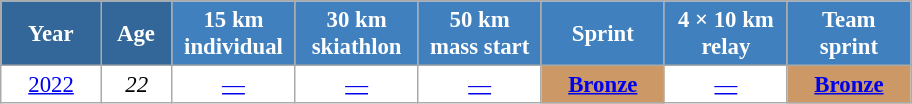<table class="wikitable" style="font-size:95%; text-align:center; border:grey solid 1px; border-collapse:collapse; background:#ffffff;">
<tr>
<th style="background-color:#369; color:white; width:60px;"> Year </th>
<th style="background-color:#369; color:white; width:40px;"> Age </th>
<th style="background-color:#4180be; color:white; width:75px;"> 15 km <br> individual </th>
<th style="background-color:#4180be; color:white; width:75px;"> 30 km <br> skiathlon </th>
<th style="background-color:#4180be; color:white; width:75px;"> 50 km <br> mass start </th>
<th style="background-color:#4180be; color:white; width:75px;"> Sprint </th>
<th style="background-color:#4180be; color:white; width:75px;"> 4 × 10 km <br> relay </th>
<th style="background-color:#4180be; color:white; width:75px;"> Team <br> sprint </th>
</tr>
<tr>
<td><a href='#'>2022</a></td>
<td><em>22</em></td>
<td><a href='#'>—</a></td>
<td><a href='#'>—</a></td>
<td><a href='#'>—</a></td>
<td style="background:#c96;"><a href='#'><strong>Bronze</strong></a></td>
<td><a href='#'>—</a></td>
<td style="background:#c96;"><a href='#'><strong>Bronze</strong></a></td>
</tr>
</table>
